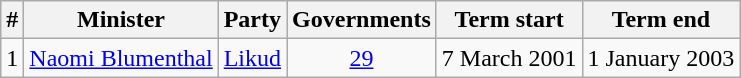<table class=wikitable style=text-align:center>
<tr>
<th>#</th>
<th>Minister</th>
<th>Party</th>
<th>Governments</th>
<th>Term start</th>
<th>Term end</th>
</tr>
<tr>
<td>1</td>
<td align=left><a href='#'>Naomi Blumenthal</a></td>
<td align=left><a href='#'>Likud</a></td>
<td><a href='#'>29</a></td>
<td>7 March 2001</td>
<td>1 January 2003</td>
</tr>
</table>
